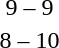<table style="text-align:center">
<tr>
<th width=200></th>
<th width=100></th>
<th width=200></th>
</tr>
<tr>
<td align=right><strong></strong></td>
<td>9 – 9</td>
<td align=left><strong></strong></td>
</tr>
<tr>
<td align=right></td>
<td>8 – 10</td>
<td align=left><strong></strong></td>
</tr>
</table>
